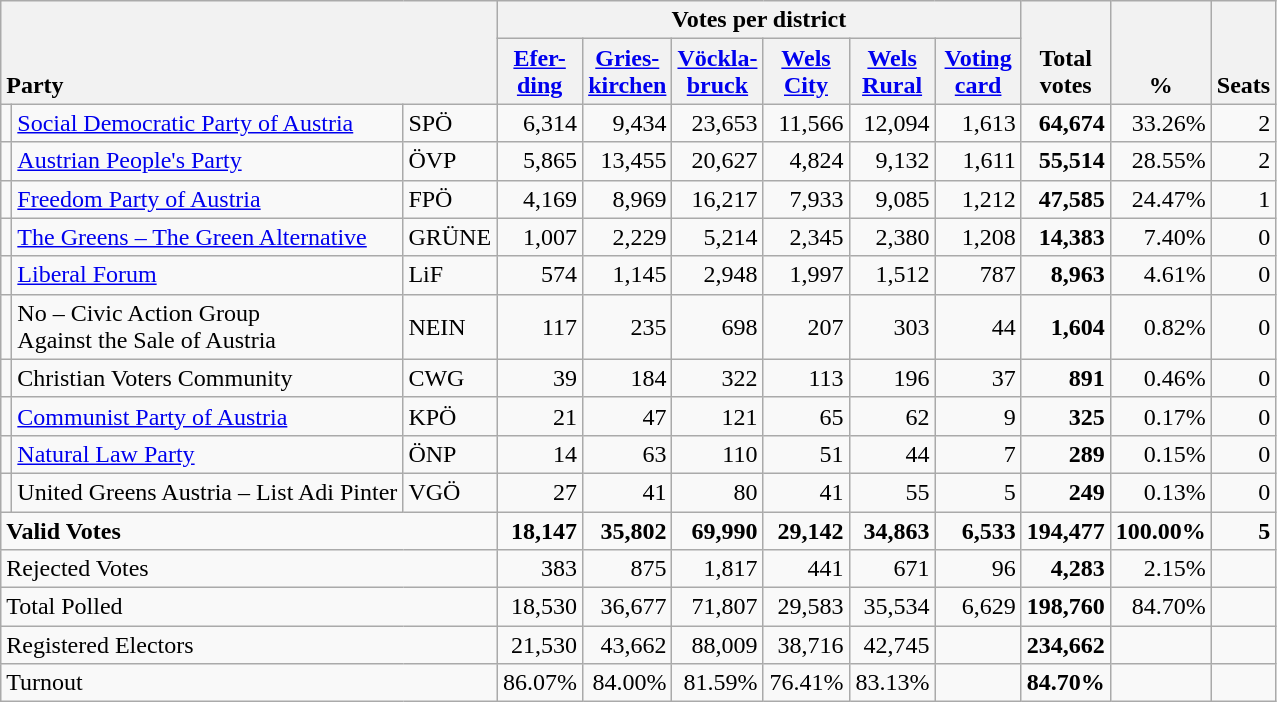<table class="wikitable" border="1" style="text-align:right;">
<tr>
<th style="text-align:left;" valign=bottom rowspan=2 colspan=3>Party</th>
<th colspan=6>Votes per district</th>
<th align=center valign=bottom rowspan=2 width="50">Total<br>votes</th>
<th align=center valign=bottom rowspan=2 width="50">%</th>
<th align=center valign=bottom rowspan=2>Seats</th>
</tr>
<tr>
<th align=center valign=bottom width="50"><a href='#'>Efer-<br>ding</a></th>
<th align=center valign=bottom width="50"><a href='#'>Gries-<br>kirchen</a></th>
<th align=center valign=bottom width="50"><a href='#'>Vöckla-<br>bruck</a></th>
<th align=center valign=bottom width="50"><a href='#'>Wels<br>City</a></th>
<th align=center valign=bottom width="50"><a href='#'>Wels<br>Rural</a></th>
<th align=center valign=bottom width="50"><a href='#'>Voting<br>card</a></th>
</tr>
<tr>
<td></td>
<td align=left><a href='#'>Social Democratic Party of Austria</a></td>
<td align=left>SPÖ</td>
<td>6,314</td>
<td>9,434</td>
<td>23,653</td>
<td>11,566</td>
<td>12,094</td>
<td>1,613</td>
<td><strong>64,674</strong></td>
<td>33.26%</td>
<td>2</td>
</tr>
<tr>
<td></td>
<td align=left><a href='#'>Austrian People's Party</a></td>
<td align=left>ÖVP</td>
<td>5,865</td>
<td>13,455</td>
<td>20,627</td>
<td>4,824</td>
<td>9,132</td>
<td>1,611</td>
<td><strong>55,514</strong></td>
<td>28.55%</td>
<td>2</td>
</tr>
<tr>
<td></td>
<td align=left><a href='#'>Freedom Party of Austria</a></td>
<td align=left>FPÖ</td>
<td>4,169</td>
<td>8,969</td>
<td>16,217</td>
<td>7,933</td>
<td>9,085</td>
<td>1,212</td>
<td><strong>47,585</strong></td>
<td>24.47%</td>
<td>1</td>
</tr>
<tr>
<td></td>
<td align=left style="white-space: nowrap;"><a href='#'>The Greens – The Green Alternative</a></td>
<td align=left>GRÜNE</td>
<td>1,007</td>
<td>2,229</td>
<td>5,214</td>
<td>2,345</td>
<td>2,380</td>
<td>1,208</td>
<td><strong>14,383</strong></td>
<td>7.40%</td>
<td>0</td>
</tr>
<tr>
<td></td>
<td align=left><a href='#'>Liberal Forum</a></td>
<td align=left>LiF</td>
<td>574</td>
<td>1,145</td>
<td>2,948</td>
<td>1,997</td>
<td>1,512</td>
<td>787</td>
<td><strong>8,963</strong></td>
<td>4.61%</td>
<td>0</td>
</tr>
<tr>
<td></td>
<td align=left>No – Civic Action Group<br>Against the Sale of Austria</td>
<td align=left>NEIN</td>
<td>117</td>
<td>235</td>
<td>698</td>
<td>207</td>
<td>303</td>
<td>44</td>
<td><strong>1,604</strong></td>
<td>0.82%</td>
<td>0</td>
</tr>
<tr>
<td></td>
<td align=left>Christian Voters Community</td>
<td align=left>CWG</td>
<td>39</td>
<td>184</td>
<td>322</td>
<td>113</td>
<td>196</td>
<td>37</td>
<td><strong>891</strong></td>
<td>0.46%</td>
<td>0</td>
</tr>
<tr>
<td></td>
<td align=left><a href='#'>Communist Party of Austria</a></td>
<td align=left>KPÖ</td>
<td>21</td>
<td>47</td>
<td>121</td>
<td>65</td>
<td>62</td>
<td>9</td>
<td><strong>325</strong></td>
<td>0.17%</td>
<td>0</td>
</tr>
<tr>
<td></td>
<td align=left><a href='#'>Natural Law Party</a></td>
<td align=left>ÖNP</td>
<td>14</td>
<td>63</td>
<td>110</td>
<td>51</td>
<td>44</td>
<td>7</td>
<td><strong>289</strong></td>
<td>0.15%</td>
<td>0</td>
</tr>
<tr>
<td></td>
<td align=left>United Greens Austria – List Adi Pinter</td>
<td align=left>VGÖ</td>
<td>27</td>
<td>41</td>
<td>80</td>
<td>41</td>
<td>55</td>
<td>5</td>
<td><strong>249</strong></td>
<td>0.13%</td>
<td>0</td>
</tr>
<tr style="font-weight:bold">
<td align=left colspan=3>Valid Votes</td>
<td>18,147</td>
<td>35,802</td>
<td>69,990</td>
<td>29,142</td>
<td>34,863</td>
<td>6,533</td>
<td>194,477</td>
<td>100.00%</td>
<td>5</td>
</tr>
<tr>
<td align=left colspan=3>Rejected Votes</td>
<td>383</td>
<td>875</td>
<td>1,817</td>
<td>441</td>
<td>671</td>
<td>96</td>
<td><strong>4,283</strong></td>
<td>2.15%</td>
<td></td>
</tr>
<tr>
<td align=left colspan=3>Total Polled</td>
<td>18,530</td>
<td>36,677</td>
<td>71,807</td>
<td>29,583</td>
<td>35,534</td>
<td>6,629</td>
<td><strong>198,760</strong></td>
<td>84.70%</td>
<td></td>
</tr>
<tr>
<td align=left colspan=3>Registered Electors</td>
<td>21,530</td>
<td>43,662</td>
<td>88,009</td>
<td>38,716</td>
<td>42,745</td>
<td></td>
<td><strong>234,662</strong></td>
<td></td>
<td></td>
</tr>
<tr>
<td align=left colspan=3>Turnout</td>
<td>86.07%</td>
<td>84.00%</td>
<td>81.59%</td>
<td>76.41%</td>
<td>83.13%</td>
<td></td>
<td><strong>84.70%</strong></td>
<td></td>
<td></td>
</tr>
</table>
